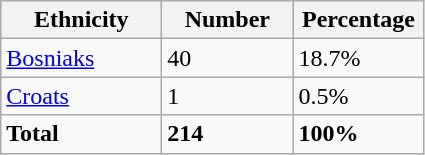<table class="wikitable">
<tr>
<th width="100px">Ethnicity</th>
<th width="80px">Number</th>
<th width="80px">Percentage</th>
</tr>
<tr>
<td><a href='#'>Bosniaks</a></td>
<td>40</td>
<td>18.7%</td>
</tr>
<tr>
<td><a href='#'>Croats</a></td>
<td>1</td>
<td>0.5%</td>
</tr>
<tr>
<td><strong>Total</strong></td>
<td><strong>214</strong></td>
<td><strong>100%</strong></td>
</tr>
</table>
